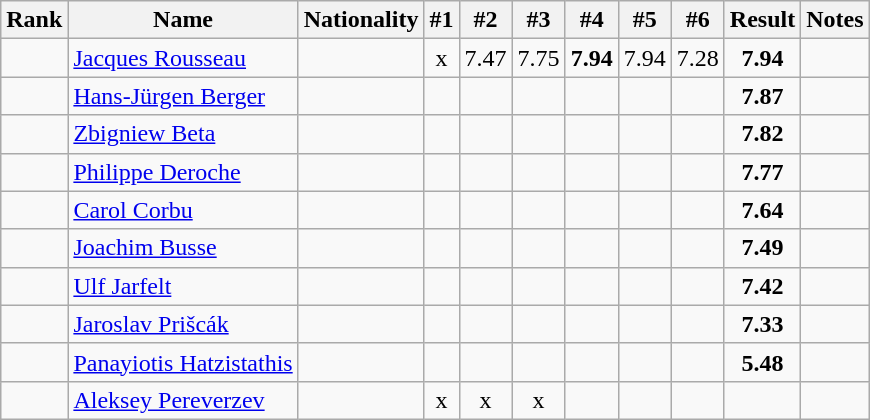<table class="wikitable sortable" style="text-align:center">
<tr>
<th>Rank</th>
<th>Name</th>
<th>Nationality</th>
<th>#1</th>
<th>#2</th>
<th>#3</th>
<th>#4</th>
<th>#5</th>
<th>#6</th>
<th>Result</th>
<th>Notes</th>
</tr>
<tr>
<td></td>
<td align="left"><a href='#'>Jacques Rousseau</a></td>
<td align=left></td>
<td>x</td>
<td>7.47</td>
<td>7.75</td>
<td><strong>7.94</strong></td>
<td>7.94</td>
<td>7.28</td>
<td><strong>7.94</strong></td>
<td></td>
</tr>
<tr>
<td></td>
<td align="left"><a href='#'>Hans-Jürgen Berger</a></td>
<td align=left></td>
<td></td>
<td></td>
<td></td>
<td></td>
<td></td>
<td></td>
<td><strong>7.87</strong></td>
<td></td>
</tr>
<tr>
<td></td>
<td align="left"><a href='#'>Zbigniew Beta</a></td>
<td align=left></td>
<td></td>
<td></td>
<td></td>
<td></td>
<td></td>
<td></td>
<td><strong>7.82</strong></td>
<td></td>
</tr>
<tr>
<td></td>
<td align="left"><a href='#'>Philippe Deroche</a></td>
<td align=left></td>
<td></td>
<td></td>
<td></td>
<td></td>
<td></td>
<td></td>
<td><strong>7.77</strong></td>
<td></td>
</tr>
<tr>
<td></td>
<td align="left"><a href='#'>Carol Corbu</a></td>
<td align=left></td>
<td></td>
<td></td>
<td></td>
<td></td>
<td></td>
<td></td>
<td><strong>7.64</strong></td>
<td></td>
</tr>
<tr>
<td></td>
<td align="left"><a href='#'>Joachim Busse</a></td>
<td align=left></td>
<td></td>
<td></td>
<td></td>
<td></td>
<td></td>
<td></td>
<td><strong>7.49</strong></td>
<td></td>
</tr>
<tr>
<td></td>
<td align="left"><a href='#'>Ulf Jarfelt</a></td>
<td align=left></td>
<td></td>
<td></td>
<td></td>
<td></td>
<td></td>
<td></td>
<td><strong>7.42</strong></td>
<td></td>
</tr>
<tr>
<td></td>
<td align="left"><a href='#'>Jaroslav Prišcák</a></td>
<td align=left></td>
<td></td>
<td></td>
<td></td>
<td></td>
<td></td>
<td></td>
<td><strong>7.33</strong></td>
<td></td>
</tr>
<tr>
<td></td>
<td align="left"><a href='#'>Panayiotis Hatzistathis</a></td>
<td align=left></td>
<td></td>
<td></td>
<td></td>
<td></td>
<td></td>
<td></td>
<td><strong>5.48</strong></td>
<td></td>
</tr>
<tr>
<td></td>
<td align="left"><a href='#'>Aleksey Pereverzev</a></td>
<td align=left></td>
<td>x</td>
<td>x</td>
<td>x</td>
<td></td>
<td></td>
<td></td>
<td><strong></strong></td>
<td></td>
</tr>
</table>
